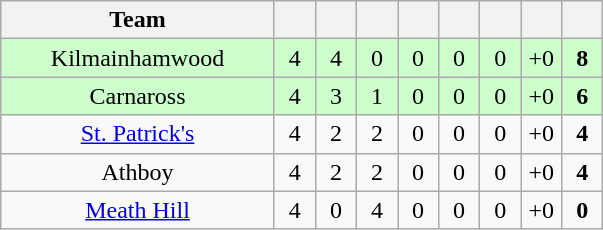<table class="wikitable" style="text-align:center">
<tr>
<th width="175">Team</th>
<th width="20"></th>
<th width="20"></th>
<th width="20"></th>
<th width="20"></th>
<th width="20"></th>
<th width="20"></th>
<th width="20"></th>
<th width="20"></th>
</tr>
<tr style="background:#cfc;">
<td>Kilmainhamwood</td>
<td>4</td>
<td>4</td>
<td>0</td>
<td>0</td>
<td>0</td>
<td>0</td>
<td>+0</td>
<td><strong>8</strong></td>
</tr>
<tr style="background:#cfc;">
<td>Carnaross</td>
<td>4</td>
<td>3</td>
<td>1</td>
<td>0</td>
<td>0</td>
<td>0</td>
<td>+0</td>
<td><strong>6</strong></td>
</tr>
<tr>
<td><a href='#'>St. Patrick's</a></td>
<td>4</td>
<td>2</td>
<td>2</td>
<td>0</td>
<td>0</td>
<td>0</td>
<td>+0</td>
<td><strong>4</strong></td>
</tr>
<tr>
<td>Athboy</td>
<td>4</td>
<td>2</td>
<td>2</td>
<td>0</td>
<td>0</td>
<td>0</td>
<td>+0</td>
<td><strong>4</strong></td>
</tr>
<tr>
<td><a href='#'>Meath Hill</a></td>
<td>4</td>
<td>0</td>
<td>4</td>
<td>0</td>
<td>0</td>
<td>0</td>
<td>+0</td>
<td><strong>0</strong></td>
</tr>
</table>
